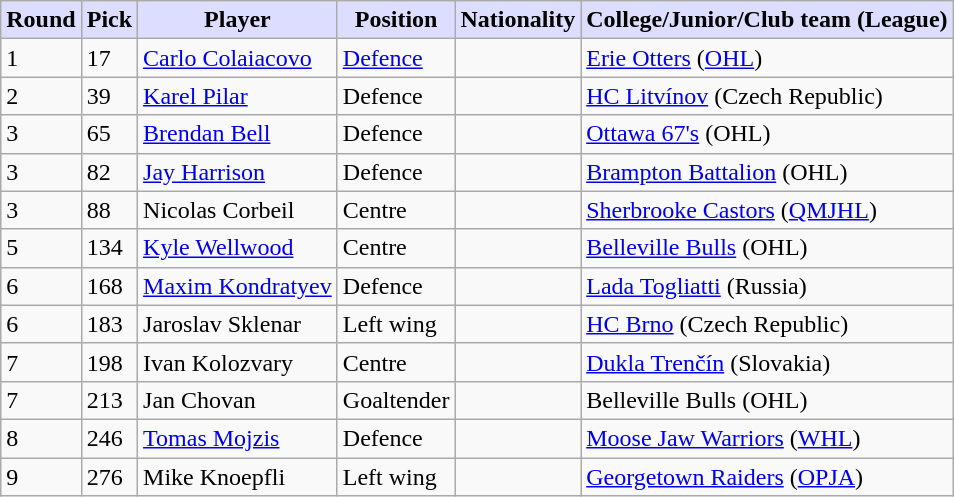<table class="wikitable">
<tr>
<th style="background:#ddf;">Round</th>
<th style="background:#ddf;">Pick</th>
<th style="background:#ddf;">Player</th>
<th style="background:#ddf;">Position</th>
<th style="background:#ddf;">Nationality</th>
<th style="background:#ddf;">College/Junior/Club team (League)</th>
</tr>
<tr>
<td>1</td>
<td>17</td>
<td><a href='#'>Carlo Colaiacovo</a></td>
<td><a href='#'>Defence</a></td>
<td></td>
<td><a href='#'>Erie Otters</a> (<a href='#'>OHL</a>)</td>
</tr>
<tr>
<td>2</td>
<td>39</td>
<td><a href='#'>Karel Pilar</a></td>
<td>Defence</td>
<td></td>
<td><a href='#'>HC Litvínov</a> (Czech Republic)</td>
</tr>
<tr>
<td>3</td>
<td>65</td>
<td><a href='#'>Brendan Bell</a></td>
<td>Defence</td>
<td></td>
<td><a href='#'>Ottawa 67's</a> (OHL)</td>
</tr>
<tr>
<td>3</td>
<td>82</td>
<td><a href='#'>Jay Harrison</a></td>
<td>Defence</td>
<td></td>
<td><a href='#'>Brampton Battalion</a> (OHL)</td>
</tr>
<tr>
<td>3</td>
<td>88</td>
<td>Nicolas Corbeil</td>
<td>Centre</td>
<td></td>
<td><a href='#'>Sherbrooke Castors</a> (<a href='#'>QMJHL</a>)</td>
</tr>
<tr>
<td>5</td>
<td>134</td>
<td><a href='#'>Kyle Wellwood</a></td>
<td>Centre</td>
<td></td>
<td><a href='#'>Belleville Bulls</a> (OHL)</td>
</tr>
<tr>
<td>6</td>
<td>168</td>
<td><a href='#'>Maxim Kondratyev</a></td>
<td>Defence</td>
<td></td>
<td><a href='#'>Lada Togliatti</a> (Russia)</td>
</tr>
<tr>
<td>6</td>
<td>183</td>
<td>Jaroslav Sklenar</td>
<td>Left wing</td>
<td></td>
<td><a href='#'>HC Brno</a> (Czech Republic)</td>
</tr>
<tr>
<td>7</td>
<td>198</td>
<td>Ivan Kolozvary</td>
<td>Centre</td>
<td></td>
<td><a href='#'>Dukla Trenčín</a> (Slovakia)</td>
</tr>
<tr>
<td>7</td>
<td>213</td>
<td>Jan Chovan</td>
<td>Goaltender</td>
<td></td>
<td>Belleville Bulls (OHL)</td>
</tr>
<tr>
<td>8</td>
<td>246</td>
<td><a href='#'>Tomas Mojzis</a></td>
<td>Defence</td>
<td></td>
<td><a href='#'>Moose Jaw Warriors</a> (<a href='#'>WHL</a>)</td>
</tr>
<tr>
<td>9</td>
<td>276</td>
<td>Mike Knoepfli</td>
<td>Left wing</td>
<td></td>
<td><a href='#'>Georgetown Raiders</a> (<a href='#'>OPJA</a>)</td>
</tr>
</table>
